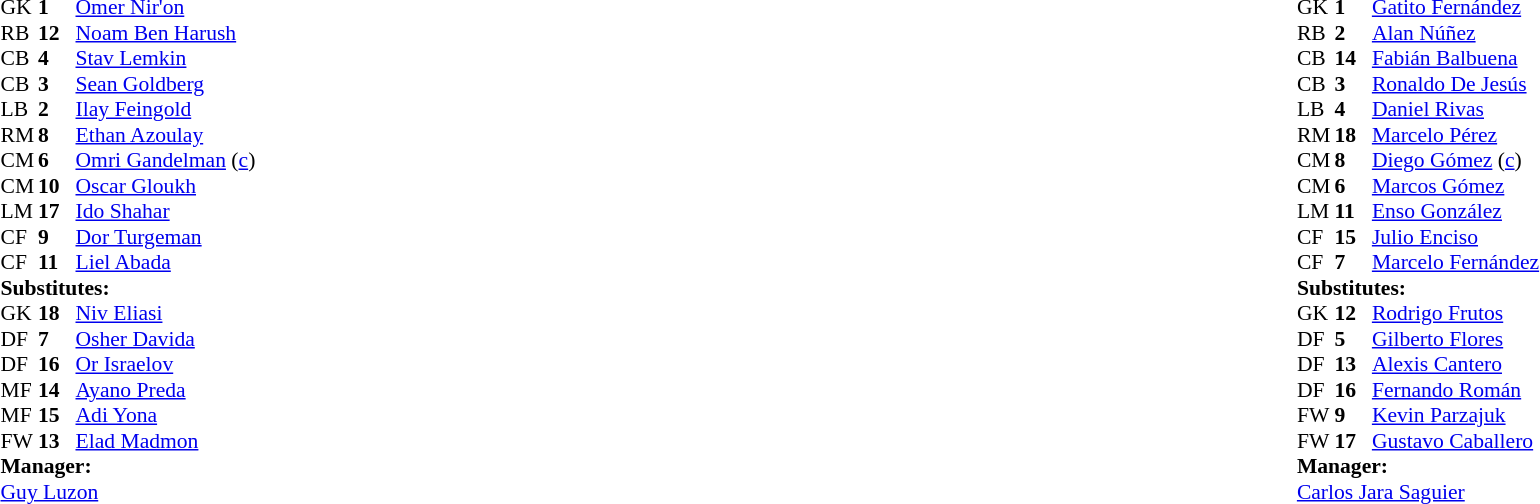<table width="100%">
<tr>
<td valign="top" width="40%"><br><table style="font-size:90%" cellspacing="0" cellpadding="0">
<tr>
<th width=25></th>
<th width=25></th>
</tr>
<tr>
<td>GK</td>
<td><strong>1</strong></td>
<td><a href='#'>Omer Nir'on</a></td>
</tr>
<tr>
<td>RB</td>
<td><strong>12</strong></td>
<td><a href='#'>Noam Ben Harush</a></td>
</tr>
<tr>
<td>CB</td>
<td><strong>4</strong></td>
<td><a href='#'>Stav Lemkin</a></td>
<td></td>
<td></td>
</tr>
<tr>
<td>CB</td>
<td><strong>3</strong></td>
<td><a href='#'>Sean Goldberg</a></td>
</tr>
<tr>
<td>LB</td>
<td><strong>2</strong></td>
<td><a href='#'>Ilay Feingold</a></td>
</tr>
<tr>
<td>RM</td>
<td><strong>8</strong></td>
<td><a href='#'>Ethan Azoulay</a></td>
<td></td>
</tr>
<tr>
<td>CM</td>
<td><strong>6</strong></td>
<td><a href='#'>Omri Gandelman</a> (<a href='#'>c</a>)</td>
</tr>
<tr>
<td>CM</td>
<td><strong>10</strong></td>
<td><a href='#'>Oscar Gloukh</a></td>
</tr>
<tr>
<td>LM</td>
<td><strong>17</strong></td>
<td><a href='#'>Ido Shahar</a></td>
<td></td>
<td></td>
</tr>
<tr>
<td>CF</td>
<td><strong>9</strong></td>
<td><a href='#'>Dor Turgeman</a></td>
<td></td>
<td></td>
</tr>
<tr>
<td>CF</td>
<td><strong>11</strong></td>
<td><a href='#'>Liel Abada</a></td>
<td></td>
<td></td>
</tr>
<tr>
<td colspan="3"><strong>Substitutes:</strong></td>
</tr>
<tr>
<td>GK</td>
<td><strong>18</strong></td>
<td><a href='#'>Niv Eliasi</a></td>
</tr>
<tr>
<td>DF</td>
<td><strong>7</strong></td>
<td><a href='#'>Osher Davida</a></td>
<td></td>
<td></td>
</tr>
<tr>
<td>DF</td>
<td><strong>16</strong></td>
<td><a href='#'>Or Israelov</a></td>
<td></td>
<td></td>
</tr>
<tr>
<td>MF</td>
<td><strong>14</strong></td>
<td><a href='#'>Ayano Preda</a></td>
</tr>
<tr>
<td>MF</td>
<td><strong>15</strong></td>
<td><a href='#'>Adi Yona</a></td>
<td></td>
<td></td>
</tr>
<tr>
<td>FW</td>
<td><strong>13</strong></td>
<td><a href='#'>Elad Madmon</a></td>
<td></td>
<td></td>
</tr>
<tr>
<td colspan="3"><strong>Manager:</strong></td>
</tr>
<tr>
<td colspan="3"><a href='#'>Guy Luzon</a></td>
</tr>
</table>
</td>
<td valign="top"></td>
<td valign="top" width="50%"><br><table style="font-size:90%; margin:auto" cellspacing="0" cellpadding="0">
<tr>
<th width="25"></th>
<th width="25"></th>
</tr>
<tr>
<td>GK</td>
<td><strong>1</strong></td>
<td><a href='#'>Gatito Fernández</a></td>
</tr>
<tr>
<td>RB</td>
<td><strong>2</strong></td>
<td><a href='#'>Alan Núñez</a></td>
</tr>
<tr>
<td>CB</td>
<td><strong>14</strong></td>
<td><a href='#'>Fabián Balbuena</a></td>
</tr>
<tr>
<td>CB</td>
<td><strong>3</strong></td>
<td><a href='#'>Ronaldo De Jesús</a></td>
</tr>
<tr>
<td>LB</td>
<td><strong>4</strong></td>
<td><a href='#'>Daniel Rivas</a></td>
</tr>
<tr>
<td>RM</td>
<td><strong>18</strong></td>
<td><a href='#'>Marcelo Pérez</a></td>
<td></td>
<td></td>
</tr>
<tr>
<td>CM</td>
<td><strong>8</strong></td>
<td><a href='#'>Diego Gómez</a> (<a href='#'>c</a>)</td>
</tr>
<tr>
<td>CM</td>
<td><strong>6</strong></td>
<td><a href='#'>Marcos Gómez</a></td>
</tr>
<tr>
<td>LM</td>
<td><strong>11</strong></td>
<td><a href='#'>Enso González</a></td>
<td></td>
<td></td>
</tr>
<tr>
<td>CF</td>
<td><strong>15</strong></td>
<td><a href='#'>Julio Enciso</a></td>
</tr>
<tr>
<td>CF</td>
<td><strong>7</strong></td>
<td><a href='#'>Marcelo Fernández</a></td>
<td></td>
<td></td>
</tr>
<tr>
<td colspan="3"><strong>Substitutes:</strong></td>
</tr>
<tr>
<td>GK</td>
<td><strong>12</strong></td>
<td><a href='#'>Rodrigo Frutos</a></td>
</tr>
<tr>
<td>DF</td>
<td><strong>5</strong></td>
<td><a href='#'>Gilberto Flores</a></td>
<td></td>
<td></td>
</tr>
<tr>
<td>DF</td>
<td><strong>13</strong></td>
<td><a href='#'>Alexis Cantero</a></td>
</tr>
<tr>
<td>DF</td>
<td><strong>16</strong></td>
<td><a href='#'>Fernando Román</a></td>
<td></td>
<td></td>
</tr>
<tr>
<td>FW</td>
<td><strong>9</strong></td>
<td><a href='#'>Kevin Parzajuk</a></td>
<td></td>
<td></td>
</tr>
<tr>
<td>FW</td>
<td><strong>17</strong></td>
<td><a href='#'>Gustavo Caballero</a></td>
<td></td>
<td></td>
</tr>
<tr>
<td colspan="3"><strong>Manager:</strong></td>
</tr>
<tr>
<td colspan="3"><a href='#'>Carlos Jara Saguier</a></td>
</tr>
</table>
</td>
</tr>
</table>
